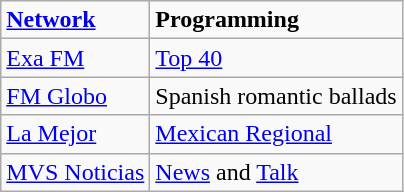<table class="sortable wikitable" style="margin: 1em 1em 1em 0; background: #f9f9f9; border: 1px #aaa solid; border-collapse: collapse">
<tr>
<td><strong><a href='#'>Network</a></strong></td>
<td><strong>Programming</strong></td>
</tr>
<tr style="vertical-align: top; text-align: left;">
<td><a href='#'>Exa FM</a></td>
<td><a href='#'>Top 40</a></td>
</tr>
<tr style="vertical-align: top; text-align: left;">
<td><a href='#'>FM Globo</a></td>
<td>Spanish romantic ballads</td>
</tr>
<tr style="vertical-align: top; text-align: left;">
<td><a href='#'>La Mejor</a></td>
<td><a href='#'>Mexican Regional</a></td>
</tr>
<tr style="vertical-align: top; text-align: left;">
<td><a href='#'>MVS Noticias</a></td>
<td><a href='#'>News</a> and <a href='#'>Talk</a></td>
</tr>
</table>
